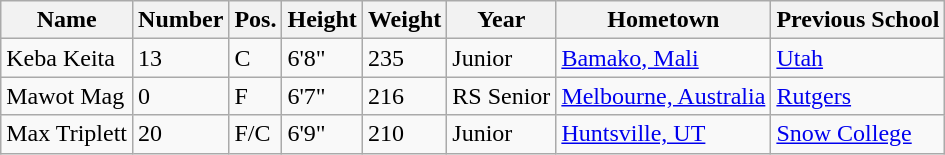<table class="wikitable sortable" border="1">
<tr>
<th>Name</th>
<th>Number</th>
<th>Pos.</th>
<th>Height</th>
<th>Weight</th>
<th>Year</th>
<th>Hometown</th>
<th class="unsortable">Previous School</th>
</tr>
<tr>
<td>Keba Keita</td>
<td>13</td>
<td>C</td>
<td>6'8"</td>
<td>235</td>
<td>Junior</td>
<td><a href='#'>Bamako, Mali</a></td>
<td><a href='#'>Utah</a></td>
</tr>
<tr>
<td>Mawot Mag</td>
<td>0</td>
<td>F</td>
<td>6'7"</td>
<td>216</td>
<td>RS Senior</td>
<td><a href='#'>Melbourne, Australia</a></td>
<td><a href='#'>Rutgers</a></td>
</tr>
<tr>
<td>Max Triplett</td>
<td>20</td>
<td>F/C</td>
<td>6'9"</td>
<td>210</td>
<td>Junior</td>
<td><a href='#'>Huntsville, UT</a></td>
<td><a href='#'>Snow College</a></td>
</tr>
</table>
